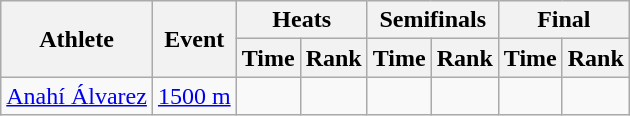<table class="wikitable">
<tr>
<th rowspan="2">Athlete</th>
<th rowspan="2">Event</th>
<th colspan="2">Heats</th>
<th colspan="2">Semifinals</th>
<th colspan="2">Final</th>
</tr>
<tr>
<th>Time</th>
<th>Rank</th>
<th>Time</th>
<th>Rank</th>
<th>Time</th>
<th>Rank</th>
</tr>
<tr align="center">
<td align="left"><a href='#'>Anahí Álvarez</a></td>
<td align="left"><a href='#'>1500 m</a></td>
<td></td>
<td></td>
<td></td>
<td></td>
<td></td>
<td></td>
</tr>
</table>
